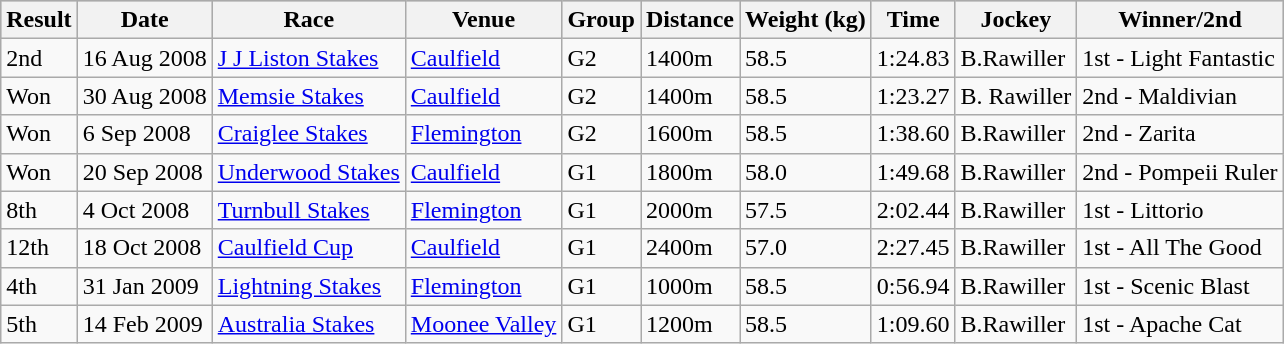<table class="wikitable">
<tr style="background:silver; color:black">
<th>Result</th>
<th>Date</th>
<th>Race</th>
<th>Venue</th>
<th>Group</th>
<th>Distance</th>
<th>Weight (kg)</th>
<th>Time</th>
<th>Jockey</th>
<th>Winner/2nd</th>
</tr>
<tr>
<td>2nd</td>
<td>16 Aug 2008</td>
<td><a href='#'>J J Liston Stakes</a></td>
<td><a href='#'>Caulfield</a></td>
<td>G2</td>
<td>1400m</td>
<td>58.5</td>
<td>1:24.83</td>
<td>B.Rawiller</td>
<td>1st - Light Fantastic</td>
</tr>
<tr>
<td>Won</td>
<td>30 Aug 2008</td>
<td><a href='#'>Memsie Stakes</a></td>
<td><a href='#'>Caulfield</a></td>
<td>G2</td>
<td>1400m</td>
<td>58.5</td>
<td>1:23.27</td>
<td>B. Rawiller</td>
<td>2nd - Maldivian</td>
</tr>
<tr>
<td>Won</td>
<td>6 Sep 2008</td>
<td><a href='#'>Craiglee Stakes</a></td>
<td><a href='#'>Flemington</a></td>
<td>G2</td>
<td>1600m</td>
<td>58.5</td>
<td>1:38.60</td>
<td>B.Rawiller</td>
<td>2nd - Zarita</td>
</tr>
<tr>
<td>Won</td>
<td>20 Sep 2008</td>
<td><a href='#'>Underwood Stakes</a></td>
<td><a href='#'>Caulfield</a></td>
<td>G1</td>
<td>1800m</td>
<td>58.0</td>
<td>1:49.68</td>
<td>B.Rawiller</td>
<td>2nd - Pompeii Ruler</td>
</tr>
<tr>
<td>8th</td>
<td>4 Oct 2008</td>
<td><a href='#'>Turnbull Stakes</a></td>
<td><a href='#'>Flemington</a></td>
<td>G1</td>
<td>2000m</td>
<td>57.5</td>
<td>2:02.44</td>
<td>B.Rawiller</td>
<td>1st - Littorio</td>
</tr>
<tr>
<td>12th</td>
<td>18 Oct 2008</td>
<td><a href='#'>Caulfield Cup</a></td>
<td><a href='#'>Caulfield</a></td>
<td>G1</td>
<td>2400m</td>
<td>57.0</td>
<td>2:27.45</td>
<td>B.Rawiller</td>
<td>1st - All The Good</td>
</tr>
<tr>
<td>4th</td>
<td>31 Jan 2009</td>
<td><a href='#'>Lightning Stakes</a></td>
<td><a href='#'>Flemington</a></td>
<td>G1</td>
<td>1000m</td>
<td>58.5</td>
<td>0:56.94</td>
<td>B.Rawiller</td>
<td>1st - Scenic Blast</td>
</tr>
<tr>
<td>5th</td>
<td>14 Feb 2009</td>
<td><a href='#'>Australia Stakes</a></td>
<td><a href='#'>Moonee Valley</a></td>
<td>G1</td>
<td>1200m</td>
<td>58.5</td>
<td>1:09.60</td>
<td>B.Rawiller</td>
<td>1st - Apache Cat</td>
</tr>
</table>
